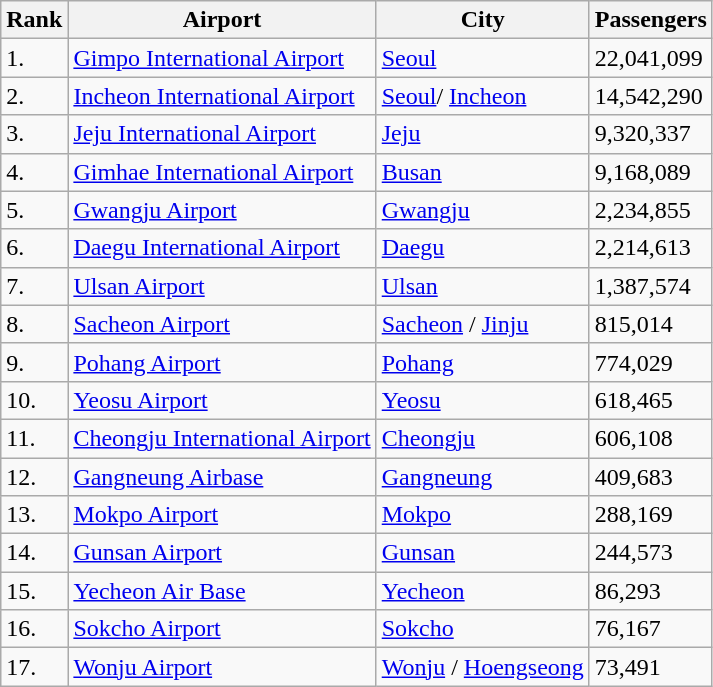<table class="wikitable">
<tr>
<th>Rank</th>
<th>Airport</th>
<th>City</th>
<th>Passengers</th>
</tr>
<tr>
<td>1.</td>
<td><a href='#'>Gimpo International Airport</a></td>
<td><a href='#'>Seoul</a></td>
<td>22,041,099</td>
</tr>
<tr>
<td>2.</td>
<td><a href='#'>Incheon International Airport</a></td>
<td><a href='#'>Seoul</a>/ <a href='#'>Incheon</a></td>
<td>14,542,290</td>
</tr>
<tr>
<td>3.</td>
<td><a href='#'>Jeju International Airport</a></td>
<td><a href='#'>Jeju</a></td>
<td>9,320,337</td>
</tr>
<tr>
<td>4.</td>
<td><a href='#'>Gimhae International Airport</a></td>
<td><a href='#'>Busan</a></td>
<td>9,168,089</td>
</tr>
<tr>
<td>5.</td>
<td><a href='#'>Gwangju Airport</a></td>
<td><a href='#'>Gwangju</a></td>
<td>2,234,855</td>
</tr>
<tr>
<td>6.</td>
<td><a href='#'>Daegu International Airport</a></td>
<td><a href='#'>Daegu</a></td>
<td>2,214,613</td>
</tr>
<tr>
<td>7.</td>
<td><a href='#'>Ulsan Airport</a></td>
<td><a href='#'>Ulsan</a></td>
<td>1,387,574</td>
</tr>
<tr>
<td>8.</td>
<td><a href='#'>Sacheon Airport</a></td>
<td><a href='#'>Sacheon</a> / <a href='#'>Jinju</a></td>
<td>815,014</td>
</tr>
<tr>
<td>9.</td>
<td><a href='#'>Pohang Airport</a></td>
<td><a href='#'>Pohang</a></td>
<td>774,029</td>
</tr>
<tr>
<td>10.</td>
<td><a href='#'>Yeosu Airport</a></td>
<td><a href='#'>Yeosu</a></td>
<td>618,465</td>
</tr>
<tr>
<td>11.</td>
<td><a href='#'>Cheongju International Airport</a></td>
<td><a href='#'>Cheongju</a></td>
<td>606,108</td>
</tr>
<tr>
<td>12.</td>
<td><a href='#'>Gangneung Airbase</a></td>
<td><a href='#'>Gangneung</a></td>
<td>409,683</td>
</tr>
<tr>
<td>13.</td>
<td><a href='#'>Mokpo Airport</a></td>
<td><a href='#'>Mokpo</a></td>
<td>288,169</td>
</tr>
<tr>
<td>14.</td>
<td><a href='#'>Gunsan Airport</a></td>
<td><a href='#'>Gunsan</a></td>
<td>244,573</td>
</tr>
<tr>
<td>15.</td>
<td><a href='#'>Yecheon Air Base</a></td>
<td><a href='#'>Yecheon</a></td>
<td>86,293</td>
</tr>
<tr>
<td>16.</td>
<td><a href='#'>Sokcho Airport</a></td>
<td><a href='#'>Sokcho</a></td>
<td>76,167</td>
</tr>
<tr>
<td>17.</td>
<td><a href='#'>Wonju Airport</a></td>
<td><a href='#'>Wonju</a> / <a href='#'>Hoengseong</a></td>
<td>73,491</td>
</tr>
</table>
